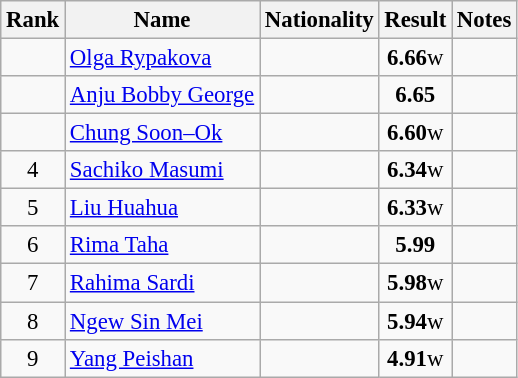<table class="wikitable sortable" style="text-align:center;font-size:95%">
<tr>
<th>Rank</th>
<th>Name</th>
<th>Nationality</th>
<th>Result</th>
<th>Notes</th>
</tr>
<tr>
<td></td>
<td align=left><a href='#'>Olga Rypakova</a></td>
<td align=left></td>
<td><strong>6.66</strong>w</td>
<td></td>
</tr>
<tr>
<td></td>
<td align=left><a href='#'>Anju Bobby George</a></td>
<td align=left></td>
<td><strong>6.65</strong></td>
<td></td>
</tr>
<tr>
<td></td>
<td align=left><a href='#'>Chung Soon–Ok</a></td>
<td align=left></td>
<td><strong>6.60</strong>w</td>
<td></td>
</tr>
<tr>
<td>4</td>
<td align=left><a href='#'>Sachiko Masumi</a></td>
<td align=left></td>
<td><strong>6.34</strong>w</td>
<td></td>
</tr>
<tr>
<td>5</td>
<td align=left><a href='#'>Liu Huahua</a></td>
<td align=left></td>
<td><strong>6.33</strong>w</td>
<td></td>
</tr>
<tr>
<td>6</td>
<td align=left><a href='#'>Rima Taha</a></td>
<td align=left></td>
<td><strong>5.99</strong></td>
<td></td>
</tr>
<tr>
<td>7</td>
<td align=left><a href='#'>Rahima Sardi</a></td>
<td align=left></td>
<td><strong>5.98</strong>w</td>
<td></td>
</tr>
<tr>
<td>8</td>
<td align=left><a href='#'>Ngew Sin Mei</a></td>
<td align=left></td>
<td><strong>5.94</strong>w</td>
<td></td>
</tr>
<tr>
<td>9</td>
<td align=left><a href='#'>Yang Peishan</a></td>
<td align=left></td>
<td><strong>4.91</strong>w</td>
<td></td>
</tr>
</table>
